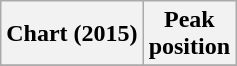<table class="wikitable plainrowheaders">
<tr>
<th scope="col">Chart (2015)</th>
<th scope="col">Peak<br>position</th>
</tr>
<tr>
</tr>
</table>
